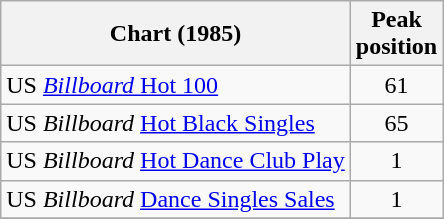<table class="wikitable sortable">
<tr>
<th>Chart (1985)</th>
<th>Peak<br>position</th>
</tr>
<tr>
<td>US <a href='#'><em>Billboard</em> Hot 100</a></td>
<td align="center">61</td>
</tr>
<tr>
<td>US <em>Billboard</em> <a href='#'>Hot Black Singles</a></td>
<td align="center">65</td>
</tr>
<tr>
<td>US <em>Billboard</em> <a href='#'>Hot Dance Club Play</a></td>
<td align="center">1</td>
</tr>
<tr>
<td>US <em>Billboard</em> <a href='#'>Dance Singles Sales</a></td>
<td align="center">1</td>
</tr>
<tr>
</tr>
</table>
